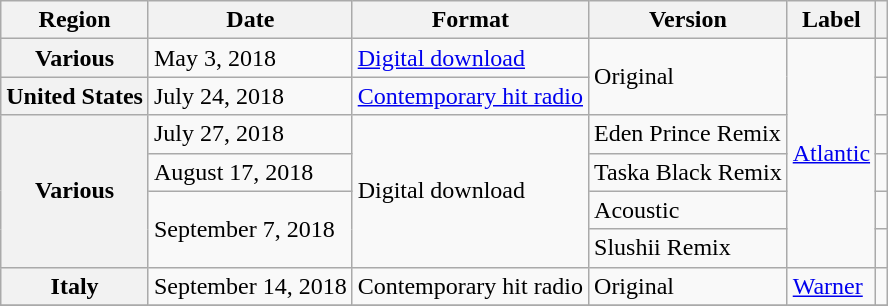<table class="wikitable plainrowheaders">
<tr>
<th scope="col">Region</th>
<th scope="col">Date</th>
<th scope="col">Format</th>
<th scope="col">Version</th>
<th scope="col">Label</th>
<th scope="col"></th>
</tr>
<tr>
<th scope="row">Various</th>
<td>May 3, 2018</td>
<td><a href='#'>Digital download</a></td>
<td rowspan="2">Original</td>
<td rowspan="6"><a href='#'>Atlantic</a></td>
<td></td>
</tr>
<tr>
<th scope="row">United States</th>
<td>July 24, 2018</td>
<td><a href='#'>Contemporary hit radio</a></td>
<td></td>
</tr>
<tr>
<th scope="row" rowspan="4">Various</th>
<td>July 27, 2018</td>
<td rowspan="4">Digital download</td>
<td>Eden Prince Remix</td>
<td></td>
</tr>
<tr>
<td>August 17, 2018</td>
<td>Taska Black Remix</td>
<td></td>
</tr>
<tr>
<td rowspan="2">September 7, 2018</td>
<td>Acoustic</td>
<td></td>
</tr>
<tr>
<td>Slushii Remix</td>
<td></td>
</tr>
<tr>
<th scope="row">Italy</th>
<td>September 14, 2018</td>
<td>Contemporary hit radio</td>
<td>Original</td>
<td><a href='#'>Warner</a></td>
<td></td>
</tr>
<tr>
</tr>
</table>
